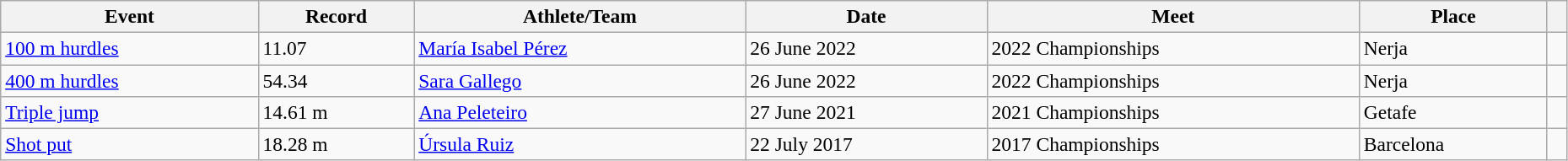<table class="wikitable" style="font-size:98%; width: 98%;">
<tr>
<th>Event</th>
<th>Record</th>
<th>Athlete/Team</th>
<th>Date</th>
<th>Meet</th>
<th>Place</th>
<th></th>
</tr>
<tr>
<td><a href='#'>100 m hurdles</a></td>
<td>11.07 </td>
<td><a href='#'>María Isabel Pérez</a></td>
<td>26 June 2022</td>
<td>2022 Championships</td>
<td>Nerja</td>
<td></td>
</tr>
<tr>
<td><a href='#'>400 m hurdles</a></td>
<td>54.34 </td>
<td><a href='#'>Sara Gallego</a></td>
<td>26 June 2022</td>
<td>2022 Championships</td>
<td>Nerja</td>
<td></td>
</tr>
<tr>
<td><a href='#'>Triple jump</a></td>
<td>14.61 m </td>
<td><a href='#'>Ana Peleteiro</a></td>
<td>27 June 2021</td>
<td>2021 Championships</td>
<td>Getafe</td>
<td></td>
</tr>
<tr>
<td><a href='#'>Shot put</a></td>
<td>18.28 m </td>
<td><a href='#'>Úrsula Ruiz</a></td>
<td>22 July 2017</td>
<td>2017 Championships</td>
<td>Barcelona</td>
<td></td>
</tr>
</table>
